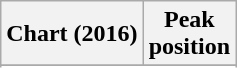<table class="wikitable sortable plainrowheaders" style="text-align:center">
<tr>
<th scope="col">Chart (2016)</th>
<th scope="col">Peak<br> position</th>
</tr>
<tr>
</tr>
<tr>
</tr>
<tr>
</tr>
<tr>
</tr>
<tr>
</tr>
<tr>
</tr>
<tr>
</tr>
<tr>
</tr>
<tr>
</tr>
<tr>
</tr>
<tr>
</tr>
<tr>
</tr>
<tr>
</tr>
<tr>
</tr>
<tr>
</tr>
<tr>
</tr>
</table>
